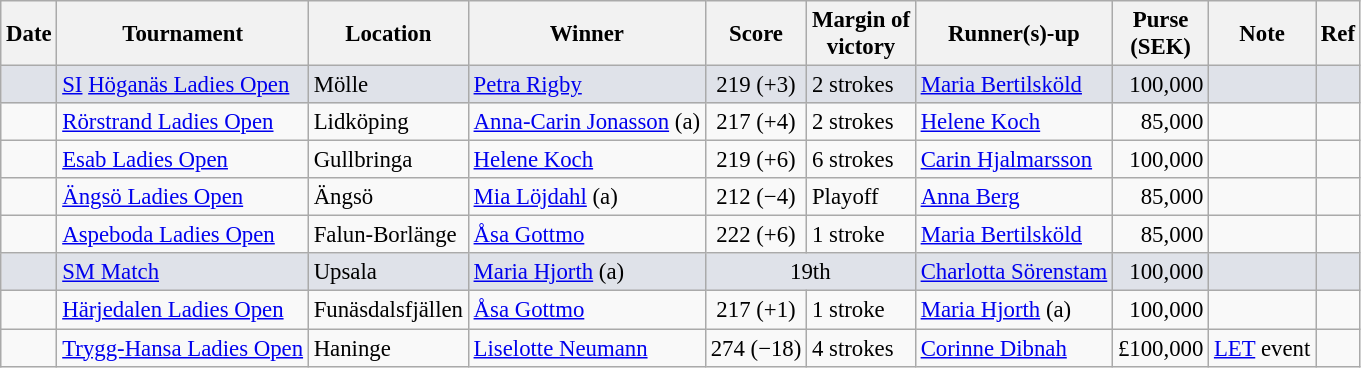<table class="wikitable" style="font-size:95%;">
<tr>
<th>Date</th>
<th>Tournament</th>
<th>Location</th>
<th>Winner</th>
<th>Score</th>
<th>Margin of<br>victory</th>
<th>Runner(s)-up</th>
<th>Purse<br>(SEK)</th>
<th>Note</th>
<th>Ref</th>
</tr>
<tr style="background:#dfe2e9;">
<td></td>
<td><a href='#'>SI</a> <a href='#'>Höganäs Ladies Open</a></td>
<td>Mölle</td>
<td> <a href='#'>Petra Rigby</a></td>
<td align=center>219 (+3)</td>
<td>2 strokes</td>
<td> <a href='#'>Maria Bertilsköld</a></td>
<td align=right>100,000</td>
<td></td>
<td></td>
</tr>
<tr>
<td></td>
<td><a href='#'>Rörstrand Ladies Open</a></td>
<td>Lidköping</td>
<td> <a href='#'>Anna-Carin Jonasson</a> (a)</td>
<td align=center>217 (+4)</td>
<td>2 strokes</td>
<td> <a href='#'>Helene Koch</a></td>
<td align=right>85,000</td>
<td></td>
<td></td>
</tr>
<tr>
<td></td>
<td><a href='#'>Esab Ladies Open</a></td>
<td>Gullbringa</td>
<td> <a href='#'>Helene Koch</a></td>
<td align=center>219 (+6)</td>
<td>6 strokes</td>
<td> <a href='#'>Carin Hjalmarsson</a></td>
<td align=right>100,000</td>
<td></td>
<td></td>
</tr>
<tr>
<td></td>
<td><a href='#'>Ängsö Ladies Open</a></td>
<td>Ängsö</td>
<td> <a href='#'>Mia Löjdahl</a> (a)</td>
<td align=center>212 (−4)</td>
<td>Playoff</td>
<td> <a href='#'>Anna Berg</a></td>
<td align=right>85,000</td>
<td></td>
<td></td>
</tr>
<tr>
<td></td>
<td><a href='#'>Aspeboda Ladies Open</a></td>
<td>Falun-Borlänge</td>
<td> <a href='#'>Åsa Gottmo</a></td>
<td align=center>222 (+6)</td>
<td>1 stroke</td>
<td> <a href='#'>Maria Bertilsköld</a></td>
<td align=right>85,000</td>
<td></td>
<td></td>
</tr>
<tr style="background:#dfe2e9;">
<td></td>
<td><a href='#'>SM Match</a></td>
<td>Upsala</td>
<td> <a href='#'>Maria Hjorth</a> (a)</td>
<td colspan=2 align=center>19th</td>
<td> <a href='#'>Charlotta Sörenstam</a></td>
<td align=right>100,000</td>
<td></td>
<td></td>
</tr>
<tr>
<td></td>
<td><a href='#'>Härjedalen Ladies Open</a></td>
<td>Funäsdalsfjällen</td>
<td> <a href='#'>Åsa Gottmo</a></td>
<td align=center>217 (+1)</td>
<td>1 stroke</td>
<td> <a href='#'>Maria Hjorth</a> (a)</td>
<td align=right>100,000</td>
<td></td>
<td></td>
</tr>
<tr>
<td></td>
<td><a href='#'>Trygg-Hansa Ladies Open</a></td>
<td>Haninge</td>
<td> <a href='#'>Liselotte Neumann</a></td>
<td align=center>274 (−18)</td>
<td>4 strokes</td>
<td> <a href='#'>Corinne Dibnah</a></td>
<td align=right>£100,000</td>
<td><a href='#'>LET</a> event</td>
<td></td>
</tr>
</table>
